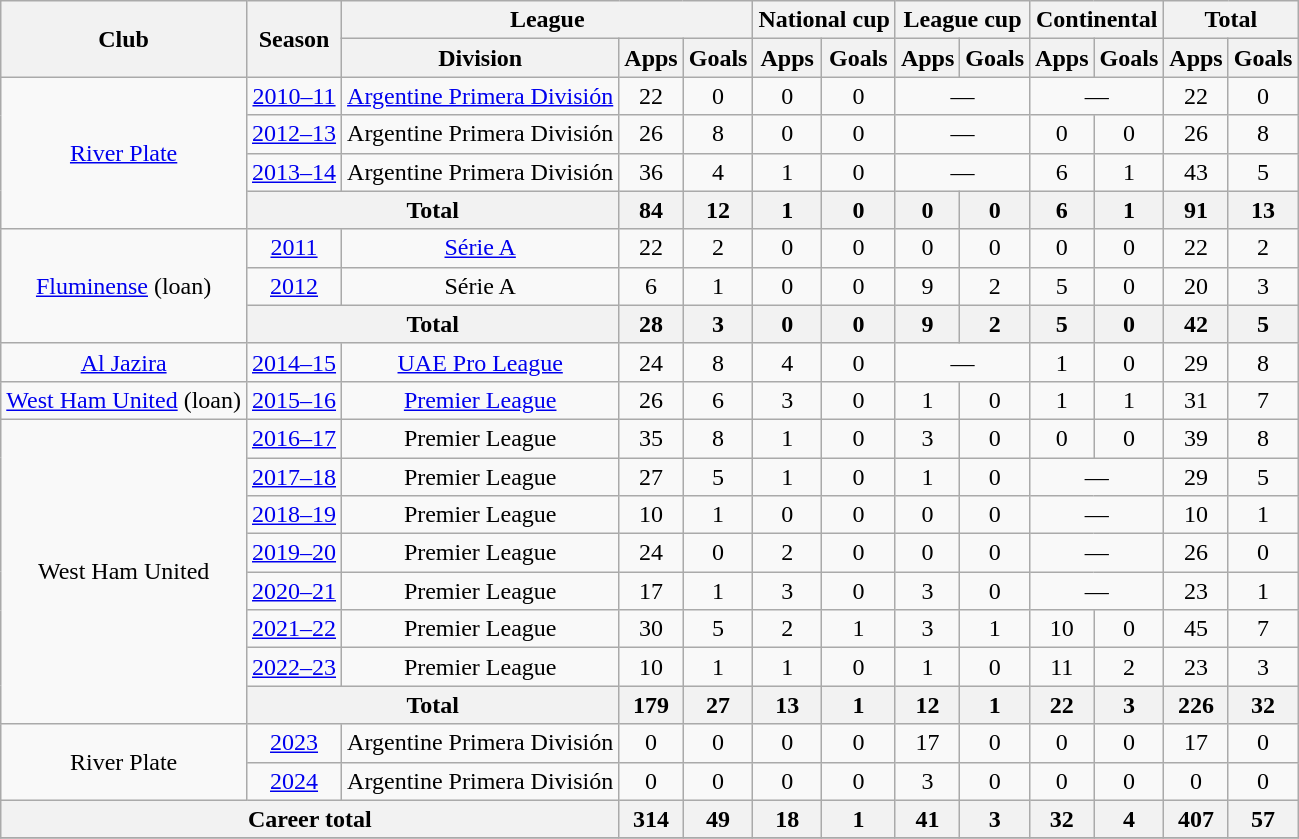<table class="wikitable" style="text-align:center;">
<tr>
<th rowspan="2">Club</th>
<th rowspan="2">Season</th>
<th colspan="3">League</th>
<th colspan="2">National cup</th>
<th colspan="2">League cup</th>
<th colspan="2">Continental</th>
<th colspan="2">Total</th>
</tr>
<tr>
<th>Division</th>
<th>Apps</th>
<th>Goals</th>
<th>Apps</th>
<th>Goals</th>
<th>Apps</th>
<th>Goals</th>
<th>Apps</th>
<th>Goals</th>
<th>Apps</th>
<th>Goals</th>
</tr>
<tr>
<td rowspan="4"><a href='#'>River Plate</a></td>
<td><a href='#'>2010–11</a></td>
<td><a href='#'>Argentine Primera División</a></td>
<td>22</td>
<td>0</td>
<td>0</td>
<td>0</td>
<td colspan="2">—</td>
<td colspan="2">—</td>
<td>22</td>
<td>0</td>
</tr>
<tr>
<td><a href='#'>2012–13</a></td>
<td>Argentine Primera División</td>
<td>26</td>
<td>8</td>
<td>0</td>
<td>0</td>
<td colspan="2">—</td>
<td>0</td>
<td>0</td>
<td>26</td>
<td>8</td>
</tr>
<tr>
<td><a href='#'>2013–14</a></td>
<td>Argentine Primera División</td>
<td>36</td>
<td>4</td>
<td>1</td>
<td>0</td>
<td colspan="2">—</td>
<td>6</td>
<td>1</td>
<td>43</td>
<td>5</td>
</tr>
<tr>
<th colspan="2">Total</th>
<th>84</th>
<th>12</th>
<th>1</th>
<th>0</th>
<th>0</th>
<th>0</th>
<th>6</th>
<th>1</th>
<th>91</th>
<th>13</th>
</tr>
<tr>
<td rowspan="3"><a href='#'>Fluminense</a> (loan)</td>
<td><a href='#'>2011</a></td>
<td><a href='#'>Série A</a></td>
<td>22</td>
<td>2</td>
<td>0</td>
<td>0</td>
<td>0</td>
<td>0</td>
<td>0</td>
<td>0</td>
<td>22</td>
<td>2</td>
</tr>
<tr>
<td><a href='#'>2012</a></td>
<td>Série A</td>
<td>6</td>
<td>1</td>
<td>0</td>
<td>0</td>
<td>9</td>
<td>2</td>
<td>5</td>
<td>0</td>
<td>20</td>
<td>3</td>
</tr>
<tr>
<th colspan="2">Total</th>
<th>28</th>
<th>3</th>
<th>0</th>
<th>0</th>
<th>9</th>
<th>2</th>
<th>5</th>
<th>0</th>
<th>42</th>
<th>5</th>
</tr>
<tr>
<td><a href='#'>Al Jazira</a></td>
<td><a href='#'>2014–15</a></td>
<td><a href='#'>UAE Pro League</a></td>
<td>24</td>
<td>8</td>
<td>4</td>
<td>0</td>
<td colspan="2">—</td>
<td>1</td>
<td>0</td>
<td>29</td>
<td>8</td>
</tr>
<tr>
<td><a href='#'>West Ham United</a> (loan)</td>
<td><a href='#'>2015–16</a></td>
<td><a href='#'>Premier League</a></td>
<td>26</td>
<td>6</td>
<td>3</td>
<td>0</td>
<td>1</td>
<td>0</td>
<td>1</td>
<td>1</td>
<td>31</td>
<td>7</td>
</tr>
<tr>
<td rowspan="8">West Ham United</td>
<td><a href='#'>2016–17</a></td>
<td>Premier League</td>
<td>35</td>
<td>8</td>
<td>1</td>
<td>0</td>
<td>3</td>
<td>0</td>
<td>0</td>
<td>0</td>
<td>39</td>
<td>8</td>
</tr>
<tr>
<td><a href='#'>2017–18</a></td>
<td>Premier League</td>
<td>27</td>
<td>5</td>
<td>1</td>
<td>0</td>
<td>1</td>
<td>0</td>
<td colspan="2">—</td>
<td>29</td>
<td>5</td>
</tr>
<tr>
<td><a href='#'>2018–19</a></td>
<td>Premier League</td>
<td>10</td>
<td>1</td>
<td>0</td>
<td>0</td>
<td>0</td>
<td>0</td>
<td colspan="2">—</td>
<td>10</td>
<td>1</td>
</tr>
<tr>
<td><a href='#'>2019–20</a></td>
<td>Premier League</td>
<td>24</td>
<td>0</td>
<td>2</td>
<td>0</td>
<td>0</td>
<td>0</td>
<td colspan="2">—</td>
<td>26</td>
<td>0</td>
</tr>
<tr>
<td><a href='#'>2020–21</a></td>
<td>Premier League</td>
<td>17</td>
<td>1</td>
<td>3</td>
<td>0</td>
<td>3</td>
<td>0</td>
<td colspan="2">—</td>
<td>23</td>
<td>1</td>
</tr>
<tr>
<td><a href='#'>2021–22</a></td>
<td>Premier League</td>
<td>30</td>
<td>5</td>
<td>2</td>
<td>1</td>
<td>3</td>
<td>1</td>
<td>10</td>
<td>0</td>
<td>45</td>
<td>7</td>
</tr>
<tr>
<td><a href='#'>2022–23</a></td>
<td>Premier League</td>
<td>10</td>
<td>1</td>
<td>1</td>
<td>0</td>
<td>1</td>
<td>0</td>
<td>11</td>
<td>2</td>
<td>23</td>
<td>3</td>
</tr>
<tr>
<th colspan="2">Total</th>
<th>179</th>
<th>27</th>
<th>13</th>
<th>1</th>
<th>12</th>
<th>1</th>
<th>22</th>
<th>3</th>
<th>226</th>
<th>32</th>
</tr>
<tr>
<td rowspan="2">River Plate</td>
<td><a href='#'>2023</a></td>
<td>Argentine Primera División</td>
<td>0</td>
<td>0</td>
<td>0</td>
<td>0</td>
<td>17</td>
<td>0</td>
<td>0</td>
<td>0</td>
<td>17</td>
<td>0</td>
</tr>
<tr>
<td><a href='#'>2024</a></td>
<td>Argentine Primera División</td>
<td>0</td>
<td>0</td>
<td>0</td>
<td>0</td>
<td>3</td>
<td>0</td>
<td>0</td>
<td>0</td>
<td>0</td>
<td>0</td>
</tr>
<tr>
<th colspan="3">Career total</th>
<th>314</th>
<th>49</th>
<th>18</th>
<th>1</th>
<th>41</th>
<th>3</th>
<th>32</th>
<th>4</th>
<th>407</th>
<th>57</th>
</tr>
<tr>
</tr>
</table>
